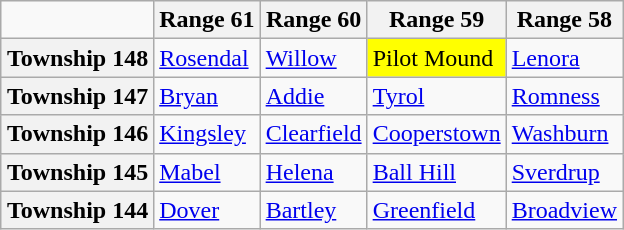<table class="wikitable" style="margin-left: auto; margin-right: auto; border: none;">
<tr>
<td></td>
<th scope="col">Range 61</th>
<th scope="col">Range 60</th>
<th scope="col">Range 59</th>
<th scope="col">Range 58</th>
</tr>
<tr>
<th scope="col">Township 148</th>
<td><a href='#'>Rosendal</a></td>
<td><a href='#'>Willow</a></td>
<td style="background: yellow">Pilot Mound</td>
<td><a href='#'>Lenora</a></td>
</tr>
<tr>
<th scope="col">Township 147</th>
<td><a href='#'>Bryan</a></td>
<td><a href='#'>Addie</a></td>
<td><a href='#'>Tyrol</a></td>
<td><a href='#'>Romness</a></td>
</tr>
<tr>
<th scope="col">Township 146</th>
<td><a href='#'>Kingsley</a></td>
<td><a href='#'>Clearfield</a></td>
<td><a href='#'>Cooperstown</a></td>
<td><a href='#'>Washburn</a></td>
</tr>
<tr>
<th scope="col">Township 145</th>
<td><a href='#'>Mabel</a></td>
<td><a href='#'>Helena</a></td>
<td><a href='#'>Ball Hill</a></td>
<td><a href='#'>Sverdrup</a></td>
</tr>
<tr>
<th scope="col">Township 144</th>
<td><a href='#'>Dover</a></td>
<td><a href='#'>Bartley</a></td>
<td><a href='#'>Greenfield</a></td>
<td><a href='#'>Broadview</a></td>
</tr>
</table>
